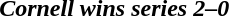<table class="noborder" style="text-align: center; border: none; width: 100%">
<tr>
<th width="97%"><em>Cornell wins series 2–0</em></th>
<th width="3%"></th>
</tr>
</table>
